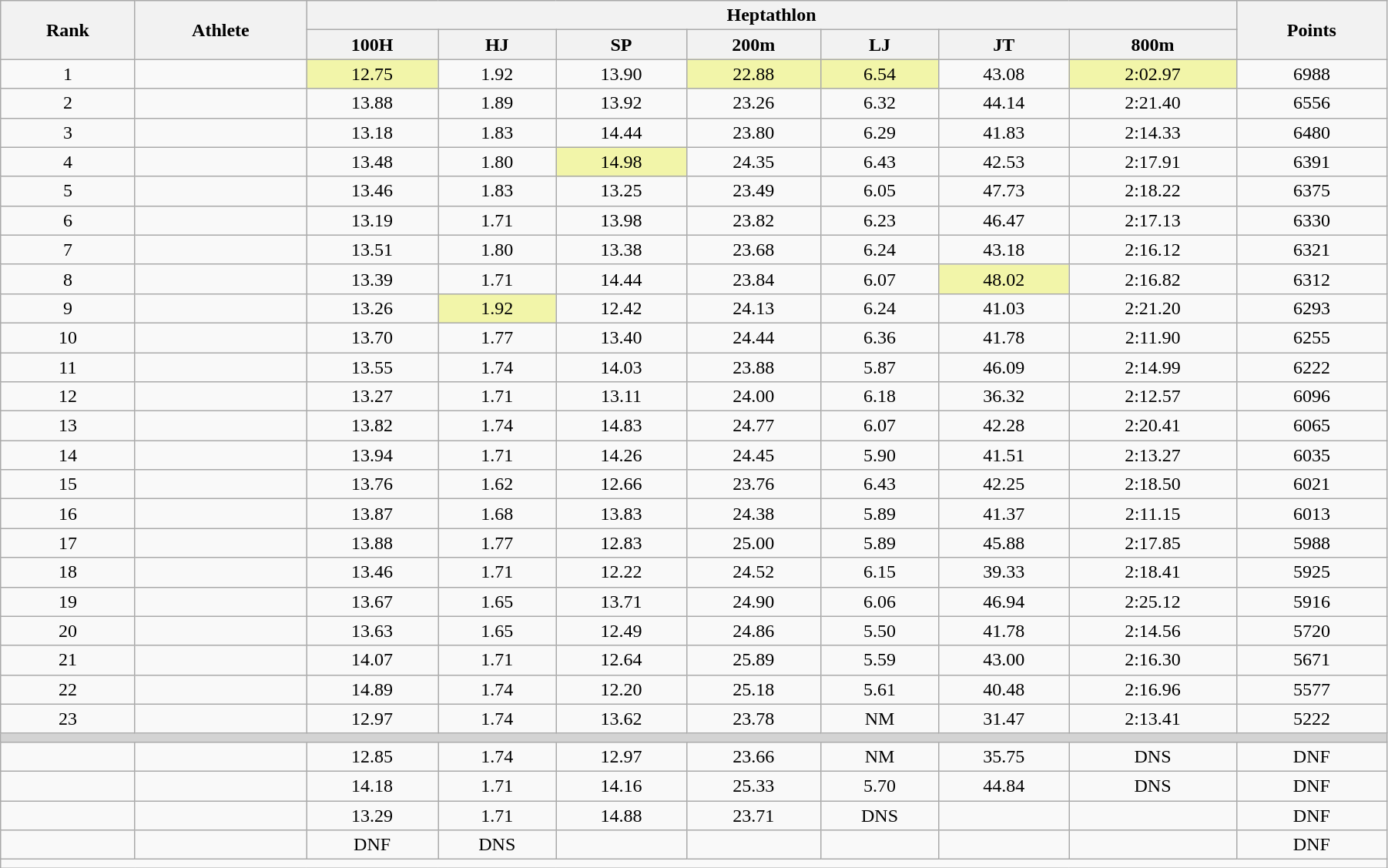<table width="95%" class="wikitable sortable" style=" text-align:center; font-size:100%;">
<tr>
<th rowspan="2">Rank</th>
<th rowspan="2" class=unsortable>Athlete</th>
<th colspan="7">Heptathlon</th>
<th rowspan="2">Points</th>
</tr>
<tr>
<th>100H</th>
<th>HJ</th>
<th>SP</th>
<th>200m</th>
<th>LJ</th>
<th>JT</th>
<th>800m</th>
</tr>
<tr>
<td>1</td>
<td align="left"></td>
<td bgcolor="#f2f5a9">12.75</td>
<td>1.92</td>
<td>13.90</td>
<td bgcolor="#f2f5a9">22.88</td>
<td bgcolor="#f2f5a9">6.54</td>
<td>43.08</td>
<td bgcolor="#f2f5a9">2:02.97</td>
<td>6988  </td>
</tr>
<tr>
<td>2</td>
<td align="left"></td>
<td>13.88</td>
<td>1.89</td>
<td>13.92</td>
<td>23.26</td>
<td>6.32</td>
<td>44.14</td>
<td>2:21.40</td>
<td>6556 </td>
</tr>
<tr>
<td>3</td>
<td align="left"></td>
<td>13.18</td>
<td>1.83</td>
<td>14.44</td>
<td>23.80</td>
<td>6.29</td>
<td>41.83</td>
<td>2:14.33</td>
<td>6480 </td>
</tr>
<tr>
<td>4</td>
<td align="left"></td>
<td>13.48</td>
<td>1.80</td>
<td bgcolor="#f2f5a9">14.98</td>
<td>24.35</td>
<td>6.43</td>
<td>42.53</td>
<td>2:17.91</td>
<td>6391 </td>
</tr>
<tr>
<td>5</td>
<td align="left"></td>
<td>13.46</td>
<td>1.83</td>
<td>13.25</td>
<td>23.49</td>
<td>6.05</td>
<td>47.73</td>
<td>2:18.22</td>
<td>6375 </td>
</tr>
<tr>
<td>6</td>
<td align="left"></td>
<td>13.19</td>
<td>1.71</td>
<td>13.98</td>
<td>23.82</td>
<td>6.23</td>
<td>46.47</td>
<td>2:17.13</td>
<td>6330 </td>
</tr>
<tr>
<td>7</td>
<td align="left"></td>
<td>13.51</td>
<td>1.80</td>
<td>13.38</td>
<td>23.68</td>
<td>6.24</td>
<td>43.18</td>
<td>2:16.12</td>
<td>6321 </td>
</tr>
<tr>
<td>8</td>
<td align="left"></td>
<td>13.39</td>
<td>1.71</td>
<td>14.44</td>
<td>23.84</td>
<td>6.07</td>
<td bgcolor="#f2f5a9">48.02</td>
<td>2:16.82</td>
<td>6312 </td>
</tr>
<tr>
<td>9</td>
<td align="left"></td>
<td>13.26</td>
<td bgcolor="#f2f5a9">1.92</td>
<td>12.42</td>
<td>24.13</td>
<td>6.24</td>
<td>41.03</td>
<td>2:21.20</td>
<td>6293 </td>
</tr>
<tr>
<td>10</td>
<td align="left"></td>
<td>13.70</td>
<td>1.77</td>
<td>13.40</td>
<td>24.44</td>
<td>6.36</td>
<td>41.78</td>
<td>2:11.90</td>
<td>6255 </td>
</tr>
<tr>
<td>11</td>
<td align="left"></td>
<td>13.55</td>
<td>1.74</td>
<td>14.03</td>
<td>23.88</td>
<td>5.87</td>
<td>46.09</td>
<td>2:14.99</td>
<td>6222 </td>
</tr>
<tr>
<td>12</td>
<td align="left"></td>
<td>13.27</td>
<td>1.71</td>
<td>13.11</td>
<td>24.00</td>
<td>6.18</td>
<td>36.32</td>
<td>2:12.57</td>
<td>6096 </td>
</tr>
<tr>
<td>13</td>
<td align="left"></td>
<td>13.82</td>
<td>1.74</td>
<td>14.83</td>
<td>24.77</td>
<td>6.07</td>
<td>42.28</td>
<td>2:20.41</td>
<td>6065 </td>
</tr>
<tr>
<td>14</td>
<td align="left"></td>
<td>13.94</td>
<td>1.71</td>
<td>14.26</td>
<td>24.45</td>
<td>5.90</td>
<td>41.51</td>
<td>2:13.27</td>
<td>6035 </td>
</tr>
<tr>
<td>15</td>
<td align="left"></td>
<td>13.76</td>
<td>1.62</td>
<td>12.66</td>
<td>23.76</td>
<td>6.43</td>
<td>42.25</td>
<td>2:18.50</td>
<td>6021 </td>
</tr>
<tr>
<td>16</td>
<td align="left"></td>
<td>13.87</td>
<td>1.68</td>
<td>13.83</td>
<td>24.38</td>
<td>5.89</td>
<td>41.37</td>
<td>2:11.15</td>
<td>6013 </td>
</tr>
<tr>
<td>17</td>
<td align="left"></td>
<td>13.88</td>
<td>1.77</td>
<td>12.83</td>
<td>25.00</td>
<td>5.89</td>
<td>45.88</td>
<td>2:17.85</td>
<td>5988 </td>
</tr>
<tr>
<td>18</td>
<td align="left"></td>
<td>13.46</td>
<td>1.71</td>
<td>12.22</td>
<td>24.52</td>
<td>6.15</td>
<td>39.33</td>
<td>2:18.41</td>
<td>5925</td>
</tr>
<tr>
<td>19</td>
<td align="left"></td>
<td>13.67</td>
<td>1.65</td>
<td>13.71</td>
<td>24.90</td>
<td>6.06</td>
<td>46.94</td>
<td>2:25.12</td>
<td>5916 </td>
</tr>
<tr>
<td>20</td>
<td align="left"></td>
<td>13.63</td>
<td>1.65</td>
<td>12.49</td>
<td>24.86</td>
<td>5.50</td>
<td>41.78</td>
<td>2:14.56</td>
<td>5720 </td>
</tr>
<tr>
<td>21</td>
<td align="left"></td>
<td>14.07</td>
<td>1.71</td>
<td>12.64</td>
<td>25.89</td>
<td>5.59</td>
<td>43.00</td>
<td>2:16.30</td>
<td>5671 </td>
</tr>
<tr>
<td>22</td>
<td align="left"></td>
<td>14.89</td>
<td>1.74</td>
<td>12.20</td>
<td>25.18</td>
<td>5.61</td>
<td>40.48</td>
<td>2:16.96</td>
<td>5577 </td>
</tr>
<tr>
<td>23</td>
<td align="left"></td>
<td>12.97</td>
<td>1.74</td>
<td>13.62</td>
<td>23.78</td>
<td>NM</td>
<td>31.47</td>
<td>2:13.41</td>
<td>5222</td>
</tr>
<tr>
<td colspan="12" bgcolor="lightgray"></td>
</tr>
<tr>
<td></td>
<td align="left"></td>
<td>12.85</td>
<td>1.74</td>
<td>12.97</td>
<td>23.66</td>
<td>NM</td>
<td>35.75</td>
<td>DNS</td>
<td>DNF</td>
</tr>
<tr>
<td></td>
<td align="left"></td>
<td>14.18</td>
<td>1.71</td>
<td>14.16</td>
<td>25.33</td>
<td>5.70</td>
<td>44.84</td>
<td>DNS</td>
<td>DNF</td>
</tr>
<tr>
<td></td>
<td align="left"></td>
<td>13.29</td>
<td>1.71</td>
<td>14.88</td>
<td>23.71</td>
<td>DNS</td>
<td></td>
<td></td>
<td>DNF</td>
</tr>
<tr>
<td></td>
<td align="left"></td>
<td>DNF</td>
<td>DNS</td>
<td></td>
<td></td>
<td></td>
<td></td>
<td></td>
<td>DNF</td>
</tr>
<tr>
<td colspan="10"></td>
</tr>
</table>
